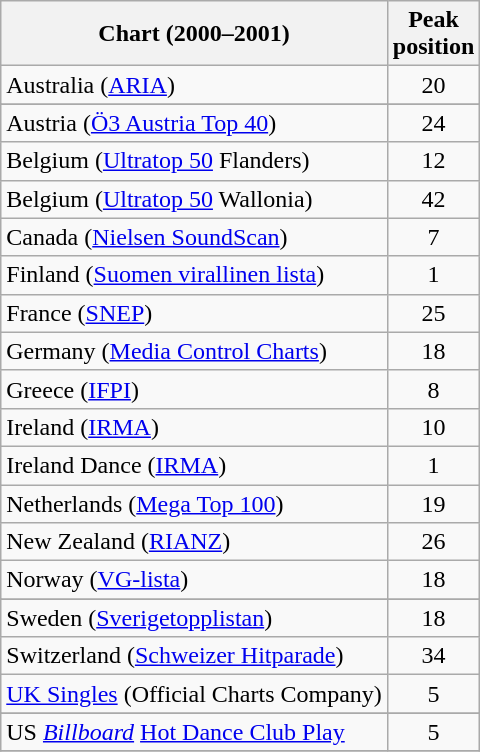<table class="wikitable sortable">
<tr>
<th>Chart (2000–2001)</th>
<th align="center">Peak<br>position</th>
</tr>
<tr>
<td>Australia (<a href='#'>ARIA</a>)</td>
<td align="center">20</td>
</tr>
<tr>
</tr>
<tr>
<td>Austria (<a href='#'>Ö3 Austria Top 40</a>)</td>
<td align="center">24</td>
</tr>
<tr>
<td>Belgium (<a href='#'>Ultratop 50</a> Flanders)</td>
<td align="center">12</td>
</tr>
<tr>
<td>Belgium (<a href='#'>Ultratop 50</a> Wallonia)</td>
<td align="center">42</td>
</tr>
<tr>
<td>Canada (<a href='#'>Nielsen SoundScan</a>)</td>
<td align="center">7</td>
</tr>
<tr>
<td>Finland (<a href='#'>Suomen virallinen lista</a>)</td>
<td align="center">1</td>
</tr>
<tr>
<td>France (<a href='#'>SNEP</a>)</td>
<td align="center">25</td>
</tr>
<tr>
<td>Germany (<a href='#'>Media Control Charts</a>)</td>
<td align="center">18</td>
</tr>
<tr>
<td>Greece (<a href='#'>IFPI</a>)</td>
<td align="center">8</td>
</tr>
<tr>
<td>Ireland (<a href='#'>IRMA</a>)</td>
<td align="center">10</td>
</tr>
<tr>
<td>Ireland Dance (<a href='#'>IRMA</a>)</td>
<td align="center">1</td>
</tr>
<tr>
<td>Netherlands (<a href='#'>Mega Top 100</a>)</td>
<td align="center">19</td>
</tr>
<tr>
<td>New Zealand (<a href='#'>RIANZ</a>)</td>
<td align="center">26</td>
</tr>
<tr>
<td>Norway (<a href='#'>VG-lista</a>)</td>
<td align="center">18</td>
</tr>
<tr>
</tr>
<tr>
<td>Sweden (<a href='#'>Sverigetopplistan</a>)</td>
<td align="center">18</td>
</tr>
<tr>
<td>Switzerland (<a href='#'>Schweizer Hitparade</a>)</td>
<td align="center">34</td>
</tr>
<tr>
<td><a href='#'>UK Singles</a> (Official Charts Company)</td>
<td align="center">5</td>
</tr>
<tr>
</tr>
<tr>
</tr>
<tr>
<td>US <em><a href='#'>Billboard</a></em> <a href='#'>Hot Dance Club Play</a></td>
<td align="center">5</td>
</tr>
<tr>
</tr>
</table>
